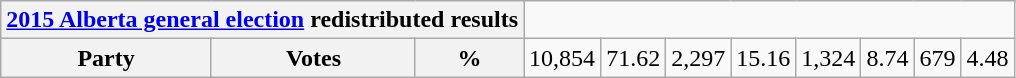<table class=wikitable>
<tr>
<th colspan=4><a href='#'>2015 Alberta general election</a> redistributed results</th>
</tr>
<tr>
<th colspan=2>Party</th>
<th>Votes</th>
<th>%<br></th>
<td align=right>10,854</td>
<td align=right>71.62<br></td>
<td align=right>2,297</td>
<td align=right>15.16<br></td>
<td align=right>1,324</td>
<td align=right>8.74<br></td>
<td align=right>679</td>
<td align=right>4.48<br></td>
</tr>
</table>
